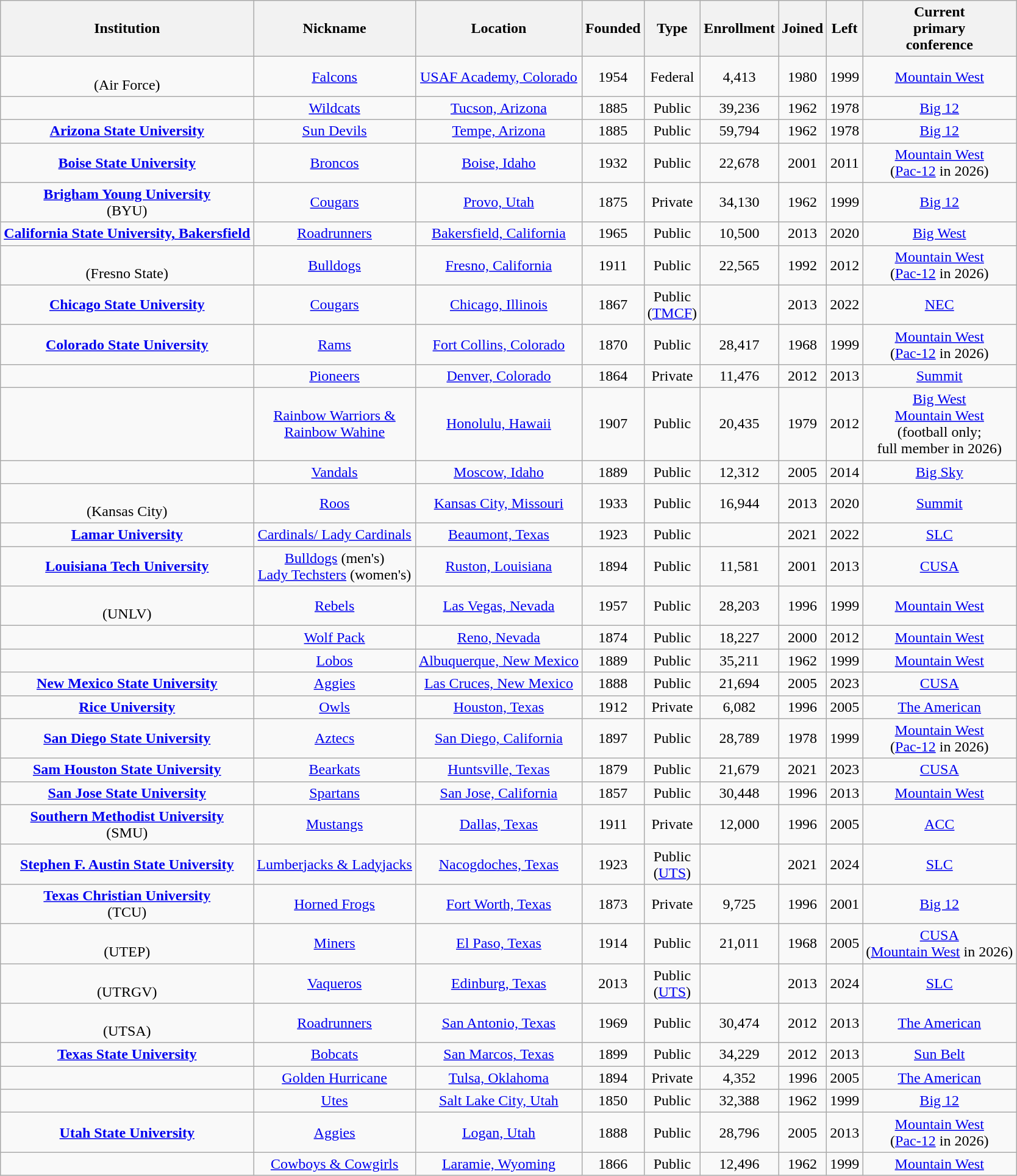<table class="wikitable sortable" style="text-align: center">
<tr>
<th>Institution</th>
<th>Nickname</th>
<th>Location</th>
<th>Founded</th>
<th>Type</th>
<th>Enrollment</th>
<th>Joined</th>
<th>Left</th>
<th>Current<br>primary<br>conference</th>
</tr>
<tr>
<td><br>(Air Force)</td>
<td><a href='#'>Falcons</a></td>
<td><a href='#'>USAF Academy, Colorado</a></td>
<td>1954</td>
<td>Federal</td>
<td>4,413</td>
<td>1980</td>
<td>1999</td>
<td><a href='#'>Mountain West</a></td>
</tr>
<tr>
<td></td>
<td><a href='#'>Wildcats</a></td>
<td><a href='#'>Tucson, Arizona</a></td>
<td>1885</td>
<td>Public</td>
<td>39,236</td>
<td>1962</td>
<td>1978</td>
<td><a href='#'>Big 12</a></td>
</tr>
<tr>
<td><strong><a href='#'>Arizona State University</a></strong></td>
<td><a href='#'>Sun Devils</a></td>
<td><a href='#'>Tempe, Arizona</a></td>
<td>1885</td>
<td>Public</td>
<td>59,794</td>
<td>1962</td>
<td>1978</td>
<td><a href='#'>Big 12</a></td>
</tr>
<tr>
<td><strong><a href='#'>Boise State University</a></strong></td>
<td><a href='#'>Broncos</a></td>
<td><a href='#'>Boise, Idaho</a></td>
<td>1932</td>
<td>Public</td>
<td>22,678</td>
<td>2001</td>
<td>2011</td>
<td><a href='#'>Mountain West</a><br>(<a href='#'>Pac-12</a> in 2026)</td>
</tr>
<tr>
<td><strong><a href='#'>Brigham Young University</a></strong><br>(BYU)</td>
<td><a href='#'>Cougars</a></td>
<td><a href='#'>Provo, Utah</a></td>
<td>1875</td>
<td>Private</td>
<td>34,130</td>
<td>1962</td>
<td>1999</td>
<td><a href='#'>Big 12</a></td>
</tr>
<tr>
<td><strong><a href='#'>California State University, Bakersfield</a></strong></td>
<td><a href='#'>Roadrunners</a></td>
<td><a href='#'>Bakersfield, California</a></td>
<td>1965</td>
<td>Public</td>
<td>10,500</td>
<td>2013</td>
<td>2020</td>
<td><a href='#'>Big West</a></td>
</tr>
<tr>
<td><br>(Fresno State)</td>
<td><a href='#'>Bulldogs</a></td>
<td><a href='#'>Fresno, California</a></td>
<td>1911</td>
<td>Public</td>
<td>22,565</td>
<td>1992</td>
<td>2012</td>
<td><a href='#'>Mountain West</a><br>(<a href='#'>Pac-12</a> in 2026)</td>
</tr>
<tr>
<td><strong><a href='#'>Chicago State University</a></strong></td>
<td><a href='#'>Cougars</a></td>
<td><a href='#'>Chicago, Illinois</a></td>
<td>1867</td>
<td>Public<br>(<a href='#'>TMCF</a>)</td>
<td></td>
<td>2013</td>
<td>2022</td>
<td><a href='#'>NEC</a></td>
</tr>
<tr>
<td><strong><a href='#'>Colorado State University</a></strong></td>
<td><a href='#'>Rams</a></td>
<td><a href='#'>Fort Collins, Colorado</a></td>
<td>1870</td>
<td>Public</td>
<td>28,417</td>
<td>1968 </td>
<td>1999</td>
<td><a href='#'>Mountain West</a><br>(<a href='#'>Pac-12</a> in 2026)</td>
</tr>
<tr>
<td></td>
<td><a href='#'>Pioneers</a></td>
<td><a href='#'>Denver, Colorado</a></td>
<td>1864</td>
<td>Private</td>
<td>11,476</td>
<td>2012</td>
<td>2013</td>
<td><a href='#'>Summit</a></td>
</tr>
<tr>
<td></td>
<td><a href='#'>Rainbow Warriors &<br> Rainbow Wahine</a></td>
<td><a href='#'>Honolulu, Hawaii</a></td>
<td>1907</td>
<td>Public</td>
<td>20,435</td>
<td>1979</td>
<td>2012</td>
<td><a href='#'>Big West</a><br><a href='#'>Mountain West</a><br>(football only;<br>full member in 2026)</td>
</tr>
<tr>
<td></td>
<td><a href='#'>Vandals</a></td>
<td><a href='#'>Moscow, Idaho</a></td>
<td>1889</td>
<td>Public</td>
<td>12,312</td>
<td>2005</td>
<td>2014</td>
<td><a href='#'>Big Sky</a></td>
</tr>
<tr>
<td><br>(Kansas City)</td>
<td><a href='#'>Roos</a></td>
<td><a href='#'>Kansas City, Missouri</a></td>
<td>1933</td>
<td>Public</td>
<td>16,944</td>
<td>2013</td>
<td>2020</td>
<td><a href='#'>Summit</a></td>
</tr>
<tr>
<td><strong><a href='#'>Lamar University</a></strong></td>
<td><a href='#'>Cardinals/ Lady Cardinals</a></td>
<td><a href='#'>Beaumont, Texas</a></td>
<td>1923</td>
<td>Public</td>
<td></td>
<td>2021</td>
<td>2022</td>
<td><a href='#'>SLC</a></td>
</tr>
<tr>
<td><strong><a href='#'>Louisiana Tech University</a></strong></td>
<td><a href='#'>Bulldogs</a> (men's)<br><a href='#'>Lady Techsters</a> (women's)</td>
<td><a href='#'>Ruston, Louisiana</a></td>
<td>1894</td>
<td>Public</td>
<td>11,581</td>
<td>2001</td>
<td>2013</td>
<td><a href='#'>CUSA</a></td>
</tr>
<tr>
<td><br>(UNLV)</td>
<td><a href='#'>Rebels</a></td>
<td><a href='#'>Las Vegas, Nevada</a></td>
<td>1957</td>
<td>Public</td>
<td>28,203</td>
<td>1996</td>
<td>1999</td>
<td><a href='#'>Mountain West</a></td>
</tr>
<tr>
<td></td>
<td><a href='#'>Wolf Pack</a></td>
<td><a href='#'>Reno, Nevada</a></td>
<td>1874</td>
<td>Public</td>
<td>18,227</td>
<td>2000</td>
<td>2012</td>
<td><a href='#'>Mountain West</a></td>
</tr>
<tr>
<td></td>
<td><a href='#'>Lobos</a></td>
<td><a href='#'>Albuquerque, New Mexico</a></td>
<td>1889</td>
<td>Public</td>
<td>35,211</td>
<td>1962</td>
<td>1999</td>
<td><a href='#'>Mountain West</a></td>
</tr>
<tr>
<td><strong><a href='#'>New Mexico State University</a></strong></td>
<td><a href='#'>Aggies</a></td>
<td><a href='#'>Las Cruces, New Mexico</a></td>
<td>1888</td>
<td>Public</td>
<td>21,694</td>
<td>2005</td>
<td>2023</td>
<td><a href='#'>CUSA</a></td>
</tr>
<tr>
<td><strong><a href='#'>Rice University</a></strong></td>
<td><a href='#'>Owls</a></td>
<td><a href='#'>Houston, Texas</a></td>
<td>1912</td>
<td>Private</td>
<td>6,082</td>
<td>1996</td>
<td>2005</td>
<td><a href='#'>The American</a></td>
</tr>
<tr>
<td><strong><a href='#'>San Diego State University</a></strong></td>
<td><a href='#'>Aztecs</a></td>
<td><a href='#'>San Diego, California</a></td>
<td>1897</td>
<td>Public</td>
<td>28,789</td>
<td>1978</td>
<td>1999</td>
<td><a href='#'>Mountain West</a><br>(<a href='#'>Pac-12</a> in 2026)</td>
</tr>
<tr>
<td><strong><a href='#'>Sam Houston State University</a></strong></td>
<td><a href='#'>Bearkats</a></td>
<td><a href='#'>Huntsville, Texas</a></td>
<td>1879</td>
<td>Public</td>
<td>21,679</td>
<td>2021</td>
<td>2023</td>
<td><a href='#'>CUSA</a></td>
</tr>
<tr>
<td><strong><a href='#'>San Jose State University</a></strong></td>
<td><a href='#'>Spartans</a></td>
<td><a href='#'>San Jose, California</a></td>
<td>1857</td>
<td>Public</td>
<td>30,448</td>
<td>1996</td>
<td>2013</td>
<td><a href='#'>Mountain West</a></td>
</tr>
<tr>
<td><strong><a href='#'>Southern Methodist University</a></strong><br>(SMU)</td>
<td><a href='#'>Mustangs</a></td>
<td><a href='#'>Dallas, Texas</a></td>
<td>1911</td>
<td>Private</td>
<td>12,000</td>
<td>1996</td>
<td>2005</td>
<td><a href='#'>ACC</a></td>
</tr>
<tr>
<td><strong><a href='#'>Stephen F. Austin State University</a></strong></td>
<td><a href='#'>Lumberjacks & Ladyjacks</a></td>
<td><a href='#'>Nacogdoches, Texas</a></td>
<td>1923</td>
<td>Public<br>(<a href='#'>UTS</a>)</td>
<td></td>
<td>2021</td>
<td>2024</td>
<td><a href='#'>SLC</a></td>
</tr>
<tr>
<td><strong><a href='#'>Texas Christian University</a></strong><br>(TCU)</td>
<td><a href='#'>Horned Frogs</a></td>
<td><a href='#'>Fort Worth, Texas</a></td>
<td>1873</td>
<td>Private</td>
<td>9,725</td>
<td>1996</td>
<td>2001</td>
<td><a href='#'>Big 12</a></td>
</tr>
<tr>
<td><br>(UTEP)</td>
<td><a href='#'>Miners</a></td>
<td><a href='#'>El Paso, Texas</a></td>
<td>1914</td>
<td>Public</td>
<td>21,011</td>
<td>1968</td>
<td>2005</td>
<td><a href='#'>CUSA</a><br>(<a href='#'>Mountain West</a> in 2026)</td>
</tr>
<tr>
<td><br>(UTRGV)</td>
<td><a href='#'>Vaqueros</a></td>
<td><a href='#'>Edinburg, Texas</a></td>
<td>2013</td>
<td>Public<br>(<a href='#'>UTS</a>)</td>
<td></td>
<td>2013</td>
<td>2024</td>
<td><a href='#'>SLC</a></td>
</tr>
<tr>
<td><br>(UTSA)</td>
<td><a href='#'>Roadrunners</a></td>
<td><a href='#'>San Antonio, Texas</a></td>
<td>1969</td>
<td>Public</td>
<td>30,474</td>
<td>2012</td>
<td>2013</td>
<td><a href='#'>The American</a></td>
</tr>
<tr>
<td><strong><a href='#'>Texas State University</a></strong></td>
<td><a href='#'>Bobcats</a></td>
<td><a href='#'>San Marcos, Texas</a></td>
<td>1899</td>
<td>Public</td>
<td>34,229</td>
<td>2012</td>
<td>2013</td>
<td><a href='#'>Sun Belt</a></td>
</tr>
<tr>
<td></td>
<td><a href='#'>Golden Hurricane</a></td>
<td><a href='#'>Tulsa, Oklahoma</a></td>
<td>1894</td>
<td>Private</td>
<td>4,352</td>
<td>1996</td>
<td>2005</td>
<td><a href='#'>The American</a></td>
</tr>
<tr>
<td></td>
<td><a href='#'>Utes</a></td>
<td><a href='#'>Salt Lake City, Utah</a></td>
<td>1850</td>
<td>Public</td>
<td>32,388</td>
<td>1962</td>
<td>1999</td>
<td><a href='#'>Big 12</a></td>
</tr>
<tr>
<td><strong><a href='#'>Utah State University</a></strong></td>
<td><a href='#'>Aggies</a></td>
<td><a href='#'>Logan, Utah</a></td>
<td>1888</td>
<td>Public</td>
<td>28,796</td>
<td>2005</td>
<td>2013</td>
<td><a href='#'>Mountain West</a><br>(<a href='#'>Pac-12</a> in 2026)</td>
</tr>
<tr>
<td></td>
<td><a href='#'>Cowboys & Cowgirls</a></td>
<td><a href='#'>Laramie, Wyoming</a></td>
<td>1866</td>
<td>Public</td>
<td>12,496</td>
<td>1962</td>
<td>1999</td>
<td><a href='#'>Mountain West</a></td>
</tr>
</table>
